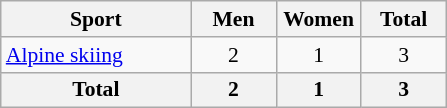<table class="wikitable" style="text-align:center; font-size: 90%">
<tr>
<th width=120>Sport</th>
<th width=50>Men</th>
<th width=50>Women</th>
<th width=50>Total</th>
</tr>
<tr>
<td align=left> <a href='#'>Alpine skiing</a></td>
<td>2</td>
<td>1</td>
<td>3</td>
</tr>
<tr>
<th>Total</th>
<th>2</th>
<th>1</th>
<th>3</th>
</tr>
</table>
